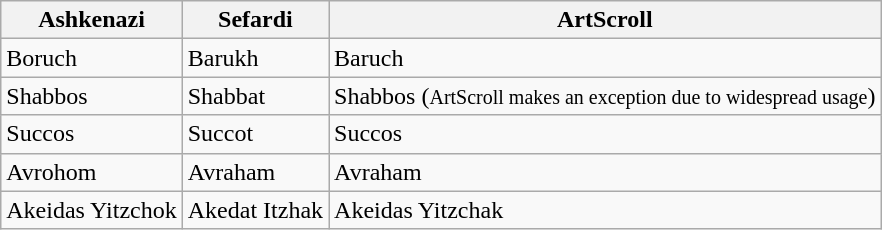<table class="wikitable">
<tr>
<th>Ashkenazi</th>
<th>Sefardi</th>
<th>ArtScroll</th>
</tr>
<tr>
<td>Boruch</td>
<td>Barukh</td>
<td>Baruch</td>
</tr>
<tr>
<td>Shabbos</td>
<td>Shabbat</td>
<td>Shabbos (<small>ArtScroll makes an exception due to widespread usage</small>)</td>
</tr>
<tr>
<td>Succos</td>
<td>Succot</td>
<td>Succos</td>
</tr>
<tr>
<td>Avrohom</td>
<td>Avraham</td>
<td>Avraham</td>
</tr>
<tr>
<td>Akeidas Yitzchok</td>
<td>Akedat Itzhak</td>
<td>Akeidas Yitzchak</td>
</tr>
</table>
